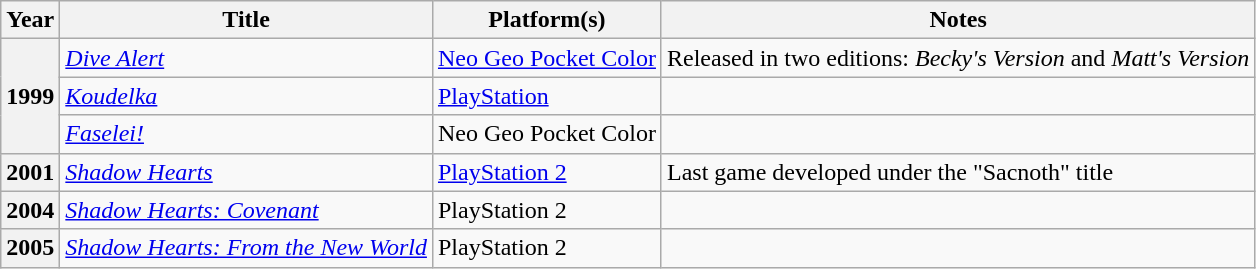<table class="wikitable sortable plainrowheaders">
<tr>
<th scope="col">Year</th>
<th scope="col">Title</th>
<th scope="col">Platform(s)</th>
<th scope="col" class="unsortable">Notes</th>
</tr>
<tr>
<th scope="row" rowspan="3">1999</th>
<td><em><a href='#'>Dive Alert</a></em></td>
<td><a href='#'>Neo Geo Pocket Color</a></td>
<td>Released in two editions: <em>Becky's Version</em> and <em>Matt's Version</em></td>
</tr>
<tr>
<td><em><a href='#'>Koudelka</a></em></td>
<td><a href='#'>PlayStation</a></td>
<td></td>
</tr>
<tr>
<td><em><a href='#'>Faselei!</a></em></td>
<td>Neo Geo Pocket Color</td>
<td></td>
</tr>
<tr>
<th scope="row">2001</th>
<td><em><a href='#'>Shadow Hearts</a></em></td>
<td><a href='#'>PlayStation 2</a></td>
<td>Last game developed under the "Sacnoth" title</td>
</tr>
<tr>
<th scope="row">2004</th>
<td><em><a href='#'>Shadow Hearts: Covenant</a></em></td>
<td>PlayStation 2</td>
<td></td>
</tr>
<tr>
<th scope="row">2005</th>
<td><em><a href='#'>Shadow Hearts: From the New World</a></em></td>
<td>PlayStation 2</td>
<td></td>
</tr>
</table>
